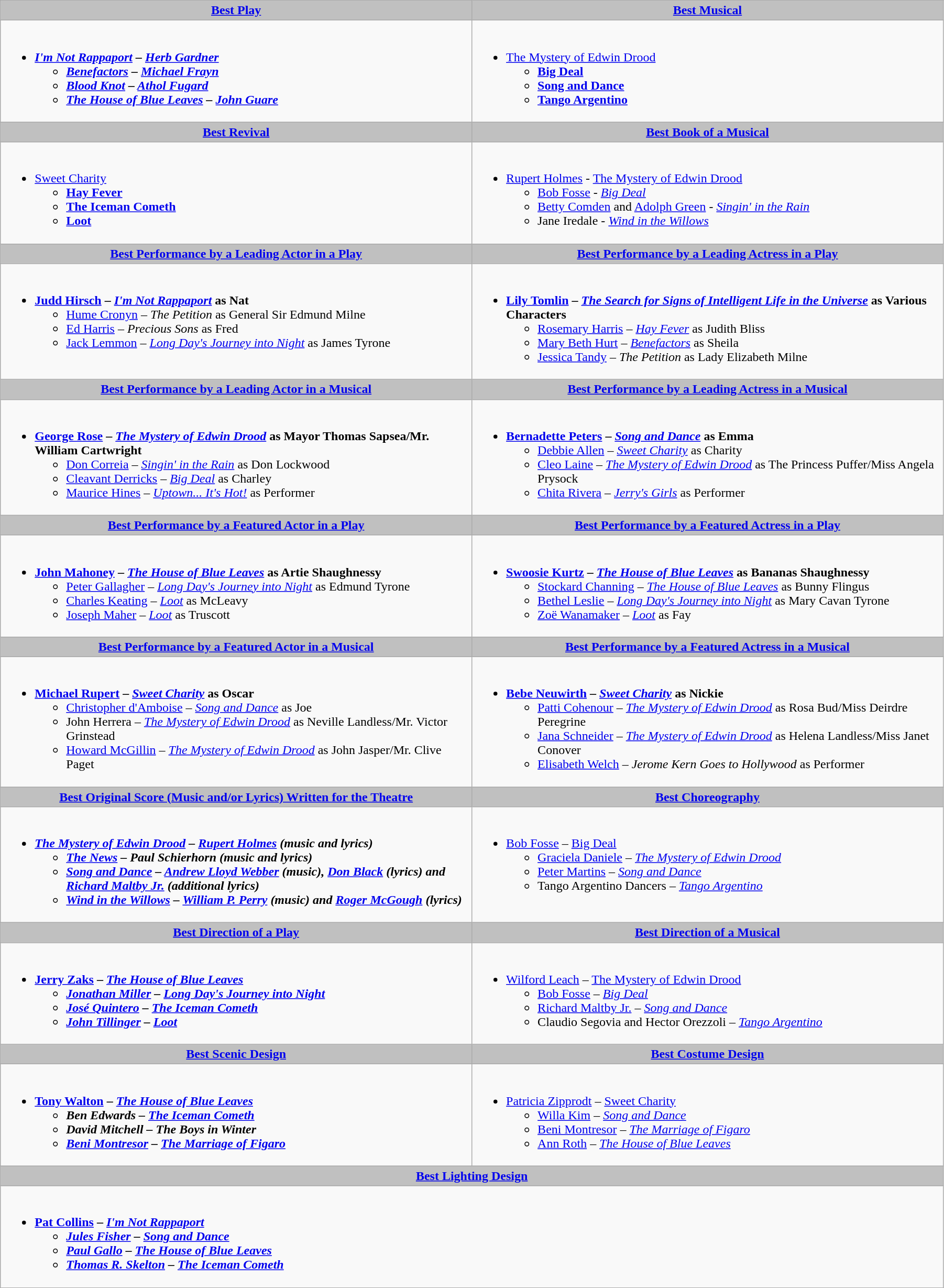<table class=wikitable width="95%">
<tr>
<th style="background:#C0C0C0;" ! width="50%"><a href='#'>Best Play</a></th>
<th style="background:#C0C0C0;" ! width="50%"><a href='#'>Best Musical</a></th>
</tr>
<tr>
<td valign="top"><br><ul><li><strong><em><a href='#'>I'm Not Rappaport</a><em> – <a href='#'>Herb Gardner</a><strong><ul><li></em><a href='#'>Benefactors</a><em> – <a href='#'>Michael Frayn</a></li><li></em><a href='#'>Blood Knot</a><em> – <a href='#'>Athol Fugard</a></li><li></em><a href='#'>The House of Blue Leaves</a><em> – <a href='#'>John Guare</a></li></ul></li></ul></td>
<td valign="top"><br><ul><li></em></strong><a href='#'>The Mystery of Edwin Drood</a><strong><em><ul><li></em><a href='#'>Big Deal</a><em></li><li></em><a href='#'>Song and Dance</a><em></li><li></em><a href='#'>Tango Argentino</a><em></li></ul></li></ul></td>
</tr>
<tr>
<th style="background:#C0C0C0;" ! style="width="50%"><a href='#'>Best Revival</a></th>
<th style="background:#C0C0C0;" ! style="width="50%"><a href='#'>Best Book of a Musical</a></th>
</tr>
<tr>
<td valign="top"><br><ul><li></em></strong><a href='#'>Sweet Charity</a><strong><em><ul><li></em><a href='#'>Hay Fever</a><em></li><li></em><a href='#'>The Iceman Cometh</a><em></li><li></em><a href='#'>Loot</a><em></li></ul></li></ul></td>
<td valign="top"><br><ul><li></strong><a href='#'>Rupert Holmes</a> - </em><a href='#'>The Mystery of Edwin Drood</a></em></strong><ul><li><a href='#'>Bob Fosse</a> - <em><a href='#'>Big Deal</a></em></li><li><a href='#'>Betty Comden</a> and <a href='#'>Adolph Green</a> - <em><a href='#'>Singin' in the Rain</a></em></li><li>Jane Iredale - <em><a href='#'>Wind in the Willows</a></em></li></ul></li></ul></td>
</tr>
<tr>
<th style="background:#C0C0C0;" ! style="width="50%"><a href='#'>Best Performance by a Leading Actor in a Play</a></th>
<th style="background:#C0C0C0;" ! style="width="50%"><a href='#'>Best Performance by a Leading Actress in a Play</a></th>
</tr>
<tr>
<td valign="top"><br><ul><li><strong><a href='#'>Judd Hirsch</a> – <em><a href='#'>I'm Not Rappaport</a></em> as Nat</strong><ul><li><a href='#'>Hume Cronyn</a> – <em>The Petition</em> as General Sir Edmund Milne</li><li><a href='#'>Ed Harris</a> – <em>Precious Sons</em> as Fred</li><li><a href='#'>Jack Lemmon</a> – <em><a href='#'>Long Day's Journey into Night</a></em> as James Tyrone</li></ul></li></ul></td>
<td valign="top"><br><ul><li><strong><a href='#'>Lily Tomlin</a> – <em><a href='#'>The Search for Signs of Intelligent Life in the Universe</a></em> as Various Characters</strong><ul><li><a href='#'>Rosemary Harris</a> – <em><a href='#'>Hay Fever</a></em> as Judith Bliss</li><li><a href='#'>Mary Beth Hurt</a> – <em><a href='#'>Benefactors</a></em> as Sheila</li><li><a href='#'>Jessica Tandy</a> – <em>The Petition</em> as Lady Elizabeth Milne</li></ul></li></ul></td>
</tr>
<tr>
<th style="background:#C0C0C0;" ! style="width="50%"><a href='#'>Best Performance by a Leading Actor in a Musical</a></th>
<th style="background:#C0C0C0;" ! style="width="50%"><a href='#'>Best Performance by a Leading Actress in a Musical</a></th>
</tr>
<tr>
<td valign="top"><br><ul><li><strong><a href='#'>George Rose</a> – <em><a href='#'>The Mystery of Edwin Drood</a></em> as Mayor Thomas Sapsea/Mr. William Cartwright</strong><ul><li><a href='#'>Don Correia</a> – <em><a href='#'>Singin' in the Rain</a></em> as Don Lockwood</li><li><a href='#'>Cleavant Derricks</a> – <em><a href='#'>Big Deal</a></em> as Charley</li><li><a href='#'>Maurice Hines</a> – <em><a href='#'>Uptown... It's Hot!</a></em> as Performer</li></ul></li></ul></td>
<td valign="top"><br><ul><li><strong><a href='#'>Bernadette Peters</a> – <em><a href='#'>Song and Dance</a></em> as Emma</strong><ul><li><a href='#'>Debbie Allen</a> – <em><a href='#'>Sweet Charity</a></em> as Charity</li><li><a href='#'>Cleo Laine</a> – <em><a href='#'>The Mystery of Edwin Drood</a></em> as The Princess Puffer/Miss Angela Prysock</li><li><a href='#'>Chita Rivera</a> – <em><a href='#'>Jerry's Girls</a></em> as Performer</li></ul></li></ul></td>
</tr>
<tr>
<th style="background:#C0C0C0;" ! style="width="50%"><a href='#'>Best Performance by a Featured Actor in a Play</a></th>
<th style="background:#C0C0C0;" ! style="width="50%"><a href='#'>Best Performance by a Featured Actress in a Play</a></th>
</tr>
<tr>
<td valign="top"><br><ul><li><strong><a href='#'>John Mahoney</a> – <em><a href='#'>The House of Blue Leaves</a></em> as Artie Shaughnessy</strong><ul><li><a href='#'>Peter Gallagher</a> – <em><a href='#'>Long Day's Journey into Night</a></em> as Edmund Tyrone</li><li><a href='#'>Charles Keating</a> – <em><a href='#'>Loot</a></em> as McLeavy</li><li><a href='#'>Joseph Maher</a> – <em><a href='#'>Loot</a></em> as Truscott</li></ul></li></ul></td>
<td valign="top"><br><ul><li><strong><a href='#'>Swoosie Kurtz</a> – <em><a href='#'>The House of Blue Leaves</a></em> as Bananas Shaughnessy</strong><ul><li><a href='#'>Stockard Channing</a> – <em><a href='#'>The House of Blue Leaves</a></em> as Bunny Flingus</li><li><a href='#'>Bethel Leslie</a> – <em><a href='#'>Long Day's Journey into Night</a></em> as Mary Cavan Tyrone</li><li><a href='#'>Zoë Wanamaker</a> – <em><a href='#'>Loot</a></em> as Fay</li></ul></li></ul></td>
</tr>
<tr>
<th style="background:#C0C0C0;" ! style="width="50%"><a href='#'>Best Performance by a Featured Actor in a Musical</a></th>
<th style="background:#C0C0C0;" ! style="width="50%"><a href='#'>Best Performance by a Featured Actress in a Musical</a></th>
</tr>
<tr>
<td valign="top"><br><ul><li><strong><a href='#'>Michael Rupert</a> – <em><a href='#'>Sweet Charity</a></em> as Oscar</strong><ul><li><a href='#'>Christopher d'Amboise</a> – <em><a href='#'>Song and Dance</a></em> as Joe</li><li>John Herrera – <em><a href='#'>The Mystery of Edwin Drood</a></em> as Neville Landless/Mr. Victor Grinstead</li><li><a href='#'>Howard McGillin</a> – <em><a href='#'>The Mystery of Edwin Drood</a></em> as John Jasper/Mr. Clive Paget</li></ul></li></ul></td>
<td valign="top"><br><ul><li><strong><a href='#'>Bebe Neuwirth</a> – <em><a href='#'>Sweet Charity</a></em> as Nickie</strong><ul><li><a href='#'>Patti Cohenour</a> – <em><a href='#'>The Mystery of Edwin Drood</a></em> as Rosa Bud/Miss Deirdre Peregrine</li><li><a href='#'>Jana Schneider</a> – <em><a href='#'>The Mystery of Edwin Drood</a></em> as Helena Landless/Miss Janet Conover</li><li><a href='#'>Elisabeth Welch</a> – <em>Jerome Kern Goes to Hollywood</em> as Performer</li></ul></li></ul></td>
</tr>
<tr>
<th style="background:#C0C0C0;" ! style="width="50%"><a href='#'>Best Original Score (Music and/or Lyrics) Written for the Theatre</a></th>
<th style="background:#C0C0C0;" ! style="width="50%"><a href='#'>Best Choreography</a></th>
</tr>
<tr>
<td valign="top"><br><ul><li><strong><em><a href='#'>The Mystery of Edwin Drood</a><em> – <a href='#'>Rupert Holmes</a> (music and lyrics)<strong><ul><li></em><a href='#'>The News</a><em> – Paul Schierhorn (music and lyrics)</li><li></em><a href='#'>Song and Dance</a><em> – <a href='#'>Andrew Lloyd Webber</a> (music), <a href='#'>Don Black</a> (lyrics) and <a href='#'>Richard Maltby Jr.</a> (additional lyrics)</li><li></em><a href='#'>Wind in the Willows</a><em> – <a href='#'>William P. Perry</a> (music) and <a href='#'>Roger McGough</a> (lyrics)</li></ul></li></ul></td>
<td valign="top"><br><ul><li></strong><a href='#'>Bob Fosse</a> – </em><a href='#'>Big Deal</a></em></strong><ul><li><a href='#'>Graciela Daniele</a> – <em><a href='#'>The Mystery of Edwin Drood</a></em></li><li><a href='#'>Peter Martins</a> – <em><a href='#'>Song and Dance</a></em></li><li>Tango Argentino Dancers – <em><a href='#'>Tango Argentino</a></em></li></ul></li></ul></td>
</tr>
<tr>
<th style="background:#C0C0C0;" ! style="width="50%"><a href='#'>Best Direction of a Play</a></th>
<th style="background:#C0C0C0;" ! style="width="50%"><a href='#'>Best Direction of a Musical</a></th>
</tr>
<tr>
<td valign="top"><br><ul><li><strong><a href='#'>Jerry Zaks</a> – <em><a href='#'>The House of Blue Leaves</a><strong><em><ul><li><a href='#'>Jonathan Miller</a> – </em><a href='#'>Long Day's Journey into Night</a><em></li><li><a href='#'>José Quintero</a> – </em><a href='#'>The Iceman Cometh</a><em></li><li><a href='#'>John Tillinger</a> – </em><a href='#'>Loot</a><em></li></ul></li></ul></td>
<td valign="top"><br><ul><li></strong><a href='#'>Wilford Leach</a> – </em><a href='#'>The Mystery of Edwin Drood</a></em></strong><ul><li><a href='#'>Bob Fosse</a> – <em><a href='#'>Big Deal</a></em></li><li><a href='#'>Richard Maltby Jr.</a> – <em><a href='#'>Song and Dance</a></em></li><li>Claudio Segovia and Hector Orezzoli – <em><a href='#'>Tango Argentino</a></em></li></ul></li></ul></td>
</tr>
<tr>
<th style="background:#C0C0C0;" ! style="width="50%"><a href='#'>Best Scenic Design</a></th>
<th style="background:#C0C0C0;" ! style="width="50%"><a href='#'>Best Costume Design</a></th>
</tr>
<tr>
<td valign="top"><br><ul><li><strong><a href='#'>Tony Walton</a> – <em><a href='#'>The House of Blue Leaves</a><strong><em><ul><li>Ben Edwards – </em><a href='#'>The Iceman Cometh</a><em></li><li>David Mitchell – </em>The Boys in Winter<em></li><li><a href='#'>Beni Montresor</a> – </em><a href='#'>The Marriage of Figaro</a><em></li></ul></li></ul></td>
<td valign="top"><br><ul><li></strong><a href='#'>Patricia Zipprodt</a> – </em><a href='#'>Sweet Charity</a></em></strong><ul><li><a href='#'>Willa Kim</a> – <em><a href='#'>Song and Dance</a></em></li><li><a href='#'>Beni Montresor</a> – <em><a href='#'>The Marriage of Figaro</a></em></li><li><a href='#'>Ann Roth</a> – <em><a href='#'>The House of Blue Leaves</a></em></li></ul></li></ul></td>
</tr>
<tr>
<th colspan="2" style="background:#C0C0C0;" ! style="width="50%"><a href='#'>Best Lighting Design</a></th>
</tr>
<tr>
<td colspan="2" valign="top"><br><ul><li><strong><a href='#'>Pat Collins</a> – <em><a href='#'>I'm Not Rappaport</a><strong><em><ul><li><a href='#'>Jules Fisher</a> – </em><a href='#'>Song and Dance</a><em></li><li><a href='#'>Paul Gallo</a> – </em><a href='#'>The House of Blue Leaves</a><em></li><li><a href='#'>Thomas R. Skelton</a> – </em><a href='#'>The Iceman Cometh</a><em></li></ul></li></ul></td>
</tr>
</table>
